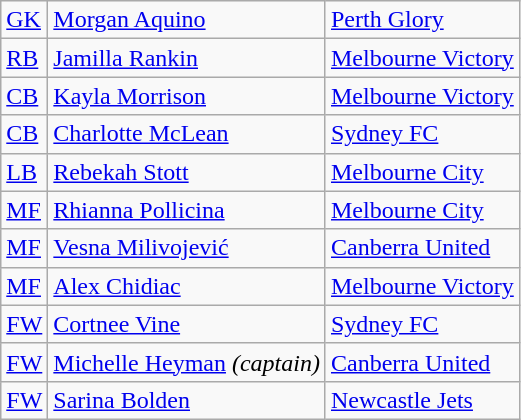<table class="wikitable">
<tr>
<td><a href='#'>GK</a></td>
<td> <a href='#'>Morgan Aquino</a></td>
<td><a href='#'>Perth Glory</a></td>
</tr>
<tr>
<td><a href='#'>RB</a></td>
<td> <a href='#'>Jamilla Rankin</a></td>
<td><a href='#'>Melbourne Victory</a></td>
</tr>
<tr>
<td><a href='#'>CB</a></td>
<td> <a href='#'>Kayla Morrison</a></td>
<td><a href='#'>Melbourne Victory</a></td>
</tr>
<tr>
<td><a href='#'>CB</a></td>
<td> <a href='#'>Charlotte McLean</a></td>
<td><a href='#'>Sydney FC</a></td>
</tr>
<tr>
<td><a href='#'>LB</a></td>
<td> <a href='#'>Rebekah Stott</a></td>
<td><a href='#'>Melbourne City</a></td>
</tr>
<tr>
<td><a href='#'>MF</a></td>
<td> <a href='#'>Rhianna Pollicina</a></td>
<td><a href='#'>Melbourne City</a></td>
</tr>
<tr>
<td><a href='#'>MF</a></td>
<td> <a href='#'>Vesna Milivojević</a></td>
<td><a href='#'>Canberra United</a></td>
</tr>
<tr>
<td><a href='#'>MF</a></td>
<td> <a href='#'>Alex Chidiac</a></td>
<td><a href='#'>Melbourne Victory</a></td>
</tr>
<tr>
<td><a href='#'>FW</a></td>
<td> <a href='#'>Cortnee Vine</a></td>
<td><a href='#'>Sydney FC</a></td>
</tr>
<tr>
<td><a href='#'>FW</a></td>
<td> <a href='#'>Michelle Heyman</a> <em>(captain)</em></td>
<td><a href='#'>Canberra United</a></td>
</tr>
<tr>
<td><a href='#'>FW</a></td>
<td> <a href='#'>Sarina Bolden</a></td>
<td><a href='#'>Newcastle Jets</a></td>
</tr>
</table>
